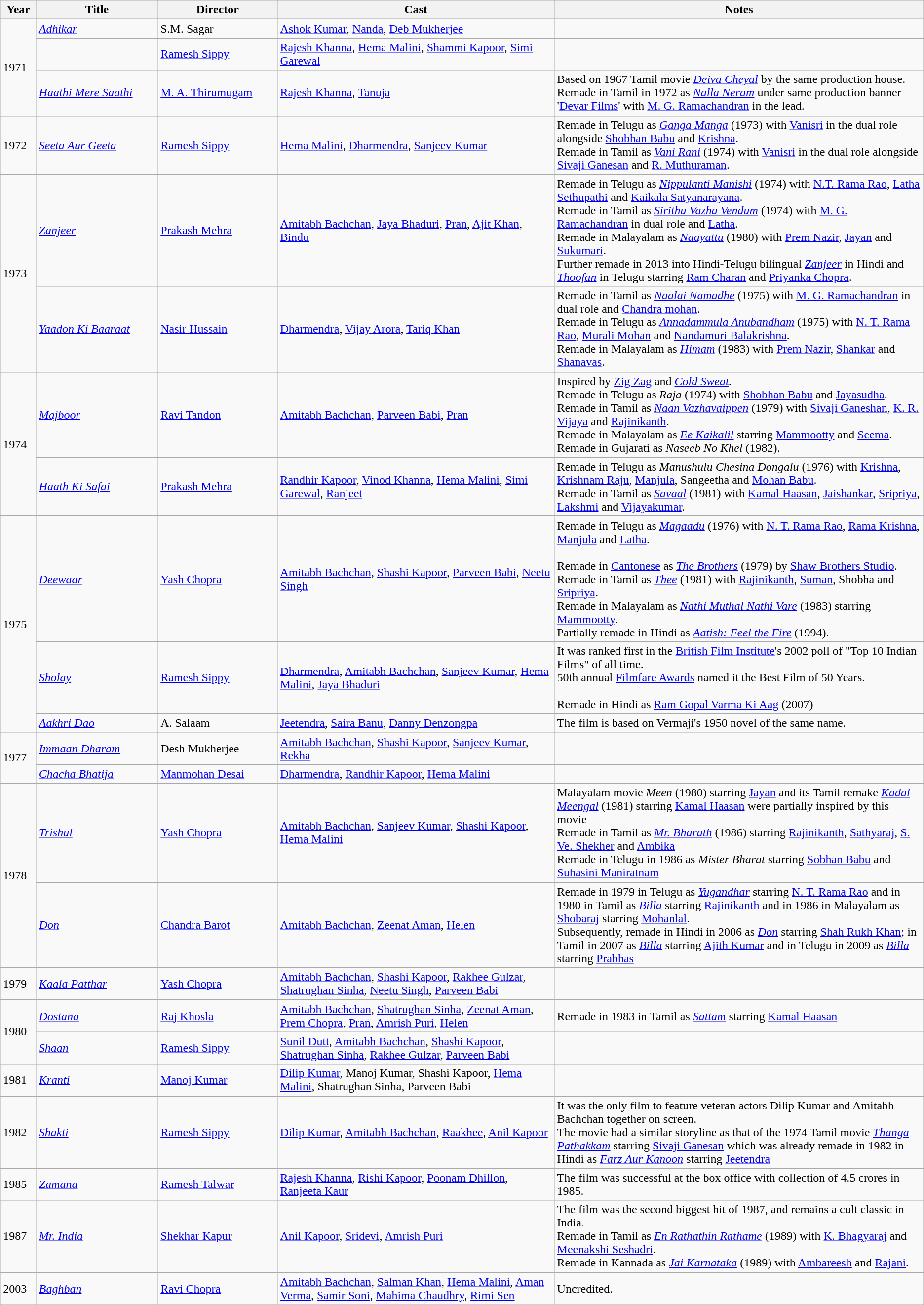<table class="wikitable sortable">
<tr>
<th scope="col">Year</th>
<th scope="col">Title</th>
<th scope="col">Director</th>
<th scope="col" width="30%">Cast</th>
<th scope="col" class="unsortable" width="40%">Notes</th>
</tr>
<tr>
<td rowspan="3">1971</td>
<td><em><a href='#'>Adhikar</a></em></td>
<td>S.M. Sagar</td>
<td><a href='#'>Ashok Kumar</a>, <a href='#'>Nanda</a>, <a href='#'>Deb Mukherjee</a></td>
<td></td>
</tr>
<tr>
<td></td>
<td><a href='#'>Ramesh Sippy</a></td>
<td><a href='#'>Rajesh Khanna</a>, <a href='#'>Hema Malini</a>, <a href='#'>Shammi Kapoor</a>, <a href='#'>Simi Garewal</a></td>
<td></td>
</tr>
<tr>
<td><em><a href='#'>Haathi Mere Saathi</a></em></td>
<td><a href='#'>M. A. Thirumugam</a></td>
<td><a href='#'>Rajesh Khanna</a>, <a href='#'>Tanuja</a></td>
<td>Based on 1967 Tamil movie <em><a href='#'>Deiva Cheyal</a></em> by the same production house. <br> Remade in Tamil in 1972 as <em><a href='#'>Nalla Neram</a></em> under same production banner '<a href='#'>Devar Films</a>' with <a href='#'>M. G. Ramachandran</a> in the lead.</td>
</tr>
<tr>
<td>1972</td>
<td><em><a href='#'>Seeta Aur Geeta</a></em></td>
<td><a href='#'>Ramesh Sippy</a></td>
<td><a href='#'>Hema Malini</a>, <a href='#'>Dharmendra</a>, <a href='#'>Sanjeev Kumar</a></td>
<td>Remade in Telugu as <em><a href='#'>Ganga Manga</a></em> (1973) with <a href='#'>Vanisri</a> in the dual role alongside <a href='#'>Shobhan Babu</a> and <a href='#'>Krishna</a>.<br>Remade in Tamil as <a href='#'><em>Vani Rani</em></a> (1974) with <a href='#'>Vanisri</a> in the dual role alongside <a href='#'>Sivaji Ganesan</a> and <a href='#'>R. Muthuraman</a>.</td>
</tr>
<tr>
<td rowspan="2">1973</td>
<td><em><a href='#'>Zanjeer</a></em></td>
<td><a href='#'>Prakash Mehra</a></td>
<td><a href='#'>Amitabh Bachchan</a>, <a href='#'>Jaya Bhaduri</a>, <a href='#'>Pran</a>, <a href='#'>Ajit Khan</a>, <a href='#'>Bindu</a></td>
<td>Remade in Telugu as <em><a href='#'>Nippulanti Manishi</a></em> (1974) with <a href='#'>N.T. Rama Rao</a>, <a href='#'>Latha Sethupathi</a> and <a href='#'>Kaikala Satyanarayana</a>.<br> Remade in Tamil as <em><a href='#'>Sirithu Vazha Vendum</a></em> (1974) with <a href='#'>M. G. Ramachandran</a> in dual role and <a href='#'>Latha</a>.<br> Remade in Malayalam as <em><a href='#'>Naayattu</a></em> (1980) with <a href='#'>Prem Nazir</a>, <a href='#'>Jayan</a> and <a href='#'>Sukumari</a>.<br> Further remade in 2013 into Hindi-Telugu bilingual <em><a href='#'>Zanjeer</a></em> in Hindi and <em><a href='#'>Thoofan</a></em> in Telugu starring <a href='#'>Ram Charan</a> and <a href='#'>Priyanka Chopra</a>.</td>
</tr>
<tr>
<td><em><a href='#'>Yaadon Ki Baaraat</a></em></td>
<td><a href='#'>Nasir Hussain</a></td>
<td><a href='#'>Dharmendra</a>, <a href='#'>Vijay Arora</a>, <a href='#'>Tariq Khan</a></td>
<td>Remade in Tamil as <em><a href='#'>Naalai Namadhe</a></em> (1975) with <a href='#'>M. G. Ramachandran</a> in dual role and <a href='#'>Chandra mohan</a>.<br> Remade in Telugu as <em><a href='#'>Annadammula Anubandham</a></em> (1975) with <a href='#'>N. T. Rama Rao</a>, <a href='#'>Murali Mohan</a> and <a href='#'>Nandamuri Balakrishna</a>.<br> Remade in Malayalam as <em><a href='#'>Himam</a></em> (1983) with <a href='#'>Prem Nazir</a>, <a href='#'>Shankar</a> and <a href='#'>Shanavas</a>.</td>
</tr>
<tr>
<td rowspan="2">1974</td>
<td><em><a href='#'>Majboor</a></em></td>
<td><a href='#'>Ravi Tandon</a></td>
<td><a href='#'>Amitabh Bachchan</a>, <a href='#'>Parveen Babi</a>, <a href='#'>Pran</a></td>
<td>Inspired by <a href='#'>Zig Zag</a> and <em><a href='#'>Cold Sweat</a>.</em><br>Remade in Telugu as <em>Raja</em> (1974) with <a href='#'>Shobhan Babu</a> and <a href='#'>Jayasudha</a>.<br> Remade in Tamil as <em><a href='#'>Naan Vazhavaippen</a></em> (1979) with <a href='#'>Sivaji Ganeshan</a>, <a href='#'>K. R. Vijaya</a> and <a href='#'>Rajinikanth</a>.<br> Remade in Malayalam as <em><a href='#'>Ee Kaikalil</a></em> starring <a href='#'>Mammootty</a> and <a href='#'>Seema</a>.<br> Remade in Gujarati as <em>Naseeb No Khel</em> (1982).</td>
</tr>
<tr>
<td><em><a href='#'>Haath Ki Safai</a></em></td>
<td><a href='#'>Prakash Mehra</a></td>
<td><a href='#'>Randhir Kapoor</a>, <a href='#'>Vinod Khanna</a>, <a href='#'>Hema Malini</a>, <a href='#'>Simi Garewal</a>, <a href='#'>Ranjeet</a></td>
<td>Remade in Telugu as <em>Manushulu Chesina Dongalu</em> (1976) with <a href='#'>Krishna</a>, <a href='#'>Krishnam Raju</a>, <a href='#'>Manjula</a>, Sangeetha and <a href='#'>Mohan Babu</a>.<br> Remade in Tamil as <em><a href='#'>Savaal</a></em> (1981) with <a href='#'>Kamal Haasan</a>, <a href='#'>Jaishankar</a>, <a href='#'>Sripriya</a>, <a href='#'>Lakshmi</a> and <a href='#'>Vijayakumar</a>.</td>
</tr>
<tr>
<td rowspan="3">1975</td>
<td><em><a href='#'>Deewaar</a></em></td>
<td><a href='#'>Yash Chopra</a></td>
<td><a href='#'>Amitabh Bachchan</a>, <a href='#'>Shashi Kapoor</a>, <a href='#'>Parveen Babi</a>, <a href='#'>Neetu Singh</a></td>
<td>Remade in Telugu as <em><a href='#'>Magaadu</a></em> (1976) with <a href='#'>N. T. Rama Rao</a>, <a href='#'>Rama Krishna</a>, <a href='#'>Manjula</a> and <a href='#'>Latha</a>.<br>  <br> Remade in <a href='#'>Cantonese</a> as <em><a href='#'>The Brothers</a></em> (1979) by <a href='#'>Shaw Brothers Studio</a>. <br> Remade in Tamil as <a href='#'><em>Thee</em></a> (1981) with <a href='#'>Rajinikanth</a>, <a href='#'>Suman</a>, Shobha and <a href='#'>Sripriya</a>.<br> Remade in Malayalam as <em><a href='#'>Nathi Muthal Nathi Vare</a></em> (1983) starring <a href='#'>Mammootty</a>. <br> Partially remade in Hindi as <em><a href='#'>Aatish: Feel the Fire</a></em> (1994).</td>
</tr>
<tr>
<td><em><a href='#'>Sholay</a></em></td>
<td><a href='#'>Ramesh Sippy</a></td>
<td><a href='#'>Dharmendra</a>, <a href='#'>Amitabh Bachchan</a>, <a href='#'>Sanjeev Kumar</a>, <a href='#'>Hema Malini</a>, <a href='#'>Jaya Bhaduri</a></td>
<td>It was ranked first in the <a href='#'>British Film Institute</a>'s 2002 poll of "Top 10 Indian Films" of all time.<br>50th annual <a href='#'>Filmfare Awards</a> named it the Best Film of 50 Years.<br> <br>Remade in Hindi as <a href='#'>Ram Gopal Varma Ki Aag</a> (2007)</td>
</tr>
<tr>
<td><em><a href='#'>Aakhri Dao</a></em></td>
<td>A. Salaam</td>
<td><a href='#'>Jeetendra</a>, <a href='#'>Saira Banu</a>, <a href='#'>Danny Denzongpa</a></td>
<td>The film is based on Vermaji's 1950 novel of the same name.</td>
</tr>
<tr>
<td rowspan="2">1977</td>
<td><em><a href='#'>Immaan Dharam</a></em></td>
<td>Desh Mukherjee</td>
<td><a href='#'>Amitabh Bachchan</a>, <a href='#'>Shashi Kapoor</a>, <a href='#'>Sanjeev Kumar</a>, <a href='#'>Rekha</a></td>
<td></td>
</tr>
<tr>
<td><em><a href='#'>Chacha Bhatija</a></em></td>
<td><a href='#'>Manmohan Desai</a></td>
<td><a href='#'>Dharmendra</a>, <a href='#'>Randhir Kapoor</a>, <a href='#'>Hema Malini</a></td>
<td></td>
</tr>
<tr>
<td rowspan="2">1978</td>
<td><em><a href='#'>Trishul</a></em></td>
<td><a href='#'>Yash Chopra</a></td>
<td><a href='#'>Amitabh Bachchan</a>, <a href='#'>Sanjeev Kumar</a>, <a href='#'>Shashi Kapoor</a>, <a href='#'>Hema Malini</a></td>
<td>Malayalam movie <em>Meen</em> (1980) starring <a href='#'>Jayan</a> and its Tamil remake <em><a href='#'>Kadal Meengal</a></em> (1981) starring <a href='#'>Kamal Haasan</a> were partially inspired by this movie <br>Remade in Tamil as <em><a href='#'>Mr. Bharath</a></em> (1986) starring <a href='#'>Rajinikanth</a>, <a href='#'>Sathyaraj</a>, <a href='#'>S. Ve. Shekher</a> and <a href='#'>Ambika</a> <br> Remade in Telugu in 1986 as <em>Mister Bharat</em> starring <a href='#'>Sobhan Babu</a> and <a href='#'>Suhasini Maniratnam</a></td>
</tr>
<tr>
<td><em><a href='#'>Don</a></em></td>
<td><a href='#'>Chandra Barot</a></td>
<td><a href='#'>Amitabh Bachchan</a>, <a href='#'>Zeenat Aman</a>, <a href='#'>Helen</a></td>
<td>Remade in 1979 in Telugu as <em><a href='#'>Yugandhar</a></em> starring <a href='#'>N. T. Rama Rao</a> and in 1980 in Tamil as <a href='#'><em>Billa</em></a> starring <a href='#'>Rajinikanth</a> and in 1986 in Malayalam as <a href='#'>Shobaraj</a> starring <a href='#'>Mohanlal</a>.<br> Subsequently, remade in Hindi in 2006 as <em><a href='#'>Don</a></em> starring <a href='#'>Shah Rukh Khan</a>; in Tamil in 2007 as <em><a href='#'>Billa</a></em> starring <a href='#'>Ajith Kumar</a> and in Telugu in 2009 as <em><a href='#'>Billa</a></em> starring <a href='#'>Prabhas</a><br></td>
</tr>
<tr>
<td>1979</td>
<td><em><a href='#'>Kaala Patthar</a></em></td>
<td><a href='#'>Yash Chopra</a></td>
<td><a href='#'>Amitabh Bachchan</a>, <a href='#'>Shashi Kapoor</a>, <a href='#'>Rakhee Gulzar</a>, <a href='#'>Shatrughan Sinha</a>, <a href='#'>Neetu Singh</a>, <a href='#'>Parveen Babi</a></td>
<td></td>
</tr>
<tr>
<td rowspan="2">1980</td>
<td><em><a href='#'>Dostana</a></em></td>
<td><a href='#'>Raj Khosla</a></td>
<td><a href='#'>Amitabh Bachchan</a>, <a href='#'>Shatrughan Sinha</a>, <a href='#'>Zeenat Aman</a>, <a href='#'>Prem Chopra</a>, <a href='#'>Pran</a>, <a href='#'>Amrish Puri</a>, <a href='#'>Helen</a></td>
<td>Remade in 1983 in Tamil as <em><a href='#'>Sattam</a></em> starring <a href='#'>Kamal Haasan</a></td>
</tr>
<tr>
<td><em><a href='#'>Shaan</a></em></td>
<td><a href='#'>Ramesh Sippy</a></td>
<td><a href='#'>Sunil Dutt</a>, <a href='#'>Amitabh Bachchan</a>, <a href='#'>Shashi Kapoor</a>, <a href='#'>Shatrughan Sinha</a>, <a href='#'>Rakhee Gulzar</a>, <a href='#'>Parveen Babi</a></td>
<td></td>
</tr>
<tr>
<td>1981</td>
<td><em><a href='#'>Kranti</a></em></td>
<td><a href='#'>Manoj Kumar</a></td>
<td><a href='#'>Dilip Kumar</a>, Manoj Kumar, Shashi Kapoor, <a href='#'>Hema Malini</a>, Shatrughan Sinha, Parveen Babi</td>
<td></td>
</tr>
<tr>
<td>1982</td>
<td><em><a href='#'>Shakti</a></em></td>
<td><a href='#'>Ramesh Sippy</a></td>
<td><a href='#'>Dilip Kumar</a>, <a href='#'>Amitabh Bachchan</a>, <a href='#'>Raakhee</a>, <a href='#'>Anil Kapoor</a></td>
<td>It was the only film to feature veteran actors Dilip Kumar and Amitabh Bachchan together on screen.<br>The movie had a similar storyline as that of the 1974 Tamil movie <em><a href='#'>Thanga Pathakkam</a></em> starring <a href='#'>Sivaji Ganesan</a> which was already remade in 1982 in Hindi as <em><a href='#'>Farz Aur Kanoon</a></em> starring <a href='#'>Jeetendra</a></td>
</tr>
<tr>
<td>1985</td>
<td><em><a href='#'>Zamana</a></em></td>
<td><a href='#'>Ramesh Talwar</a></td>
<td><a href='#'>Rajesh Khanna</a>, <a href='#'>Rishi Kapoor</a>, <a href='#'>Poonam Dhillon</a>, <a href='#'>Ranjeeta Kaur</a></td>
<td>The film was successful at the box office with collection of 4.5 crores in 1985.</td>
</tr>
<tr>
<td>1987</td>
<td><em><a href='#'>Mr. India</a></em></td>
<td><a href='#'>Shekhar Kapur</a></td>
<td><a href='#'>Anil Kapoor</a>, <a href='#'>Sridevi</a>, <a href='#'>Amrish Puri</a></td>
<td>The film was the second biggest hit of 1987, and remains a cult classic in India.<br> Remade in Tamil as <em><a href='#'>En Rathathin Rathame</a></em> (1989) with <a href='#'>K. Bhagyaraj</a> and <a href='#'>Meenakshi Seshadri</a>.<br> Remade in Kannada as <em><a href='#'>Jai Karnataka</a></em> (1989) with <a href='#'>Ambareesh</a> and <a href='#'>Rajani</a>.</td>
</tr>
<tr>
<td>2003</td>
<td><em><a href='#'>Baghban</a></em></td>
<td><a href='#'>Ravi Chopra</a></td>
<td><a href='#'>Amitabh Bachchan</a>, <a href='#'>Salman Khan</a>, <a href='#'>Hema Malini</a>, <a href='#'>Aman Verma</a>, <a href='#'>Samir Soni</a>, <a href='#'>Mahima Chaudhry</a>, <a href='#'>Rimi Sen</a></td>
<td>Uncredited.</td>
</tr>
</table>
